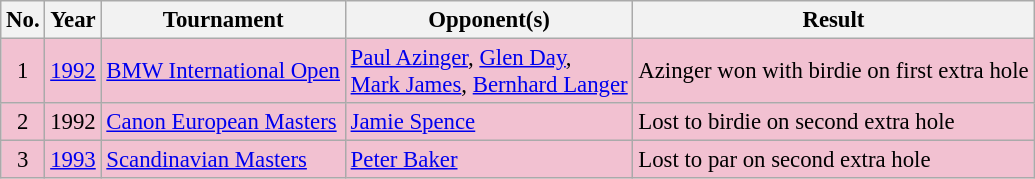<table class="wikitable" style="font-size:95%;">
<tr>
<th>No.</th>
<th>Year</th>
<th>Tournament</th>
<th>Opponent(s)</th>
<th>Result</th>
</tr>
<tr style="background:#F2C1D1;">
<td align=center>1</td>
<td><a href='#'>1992</a></td>
<td><a href='#'>BMW International Open</a></td>
<td> <a href='#'>Paul Azinger</a>,  <a href='#'>Glen Day</a>,<br> <a href='#'>Mark James</a>,  <a href='#'>Bernhard Langer</a></td>
<td>Azinger won with birdie on first extra hole</td>
</tr>
<tr style="background:#F2C1D1;">
<td align=center>2</td>
<td>1992</td>
<td><a href='#'>Canon European Masters</a></td>
<td> <a href='#'>Jamie Spence</a></td>
<td>Lost to birdie on second extra hole</td>
</tr>
<tr style="background:#F2C1D1;">
<td align=center>3</td>
<td><a href='#'>1993</a></td>
<td><a href='#'>Scandinavian Masters</a></td>
<td> <a href='#'>Peter Baker</a></td>
<td>Lost to par on second extra hole</td>
</tr>
</table>
